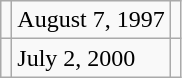<table class="wikitable floatright" style="font-size: 1.0em;">
<tr>
<td></td>
<td>August 7, 1997</td>
<td></td>
</tr>
<tr>
<td></td>
<td>July 2, 2000</td>
<td></td>
</tr>
</table>
